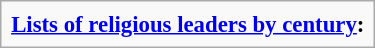<table class="infobox" style="font-size: 95%">
<tr>
<td><strong><a href='#'>Lists of religious leaders by century</a>:</strong><br></td>
</tr>
</table>
